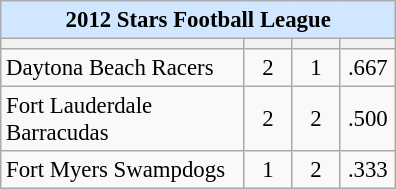<table class="wikitable" style="font-size: 95%;">
<tr>
<th colspan="10" style="background-color: #D0E7FF;text-align:center;vertical-align:middle;">2012 Stars Football League</th>
</tr>
<tr>
<th width="155"></th>
<th width="25"></th>
<th width="25"></th>
<th width="30"></th>
</tr>
<tr>
<td style="text-align:left;">Daytona Beach Racers</td>
<td style="text-align:center;">2</td>
<td style="text-align:center;">1</td>
<td style="text-align:center;">.667</td>
</tr>
<tr>
<td style="text-align:left;">Fort Lauderdale Barracudas</td>
<td style="text-align:center;">2</td>
<td style="text-align:center;">2</td>
<td style="text-align:center;">.500</td>
</tr>
<tr>
<td style="text-align:left;">Fort Myers Swampdogs</td>
<td style="text-align:center;">1</td>
<td style="text-align:center;">2</td>
<td style="text-align:center;">.333</td>
</tr>
</table>
